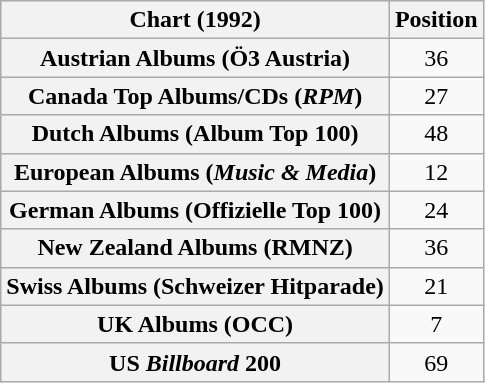<table class="wikitable sortable plainrowheaders" style="text-align:center">
<tr>
<th scope="col">Chart (1992)</th>
<th scope="col">Position</th>
</tr>
<tr>
<th scope="row">Austrian Albums (Ö3 Austria)</th>
<td>36</td>
</tr>
<tr>
<th scope="row">Canada Top Albums/CDs (<em>RPM</em>)</th>
<td>27</td>
</tr>
<tr>
<th scope="row">Dutch Albums (Album Top 100)</th>
<td>48</td>
</tr>
<tr>
<th scope="row">European Albums (<em>Music & Media</em>)</th>
<td>12</td>
</tr>
<tr>
<th scope="row">German Albums (Offizielle Top 100)</th>
<td>24</td>
</tr>
<tr>
<th scope="row">New Zealand Albums (RMNZ)</th>
<td>36</td>
</tr>
<tr>
<th scope="row">Swiss Albums (Schweizer Hitparade)</th>
<td>21</td>
</tr>
<tr>
<th scope="row">UK Albums (OCC)</th>
<td>7</td>
</tr>
<tr>
<th scope="row">US <em>Billboard</em> 200</th>
<td>69</td>
</tr>
</table>
